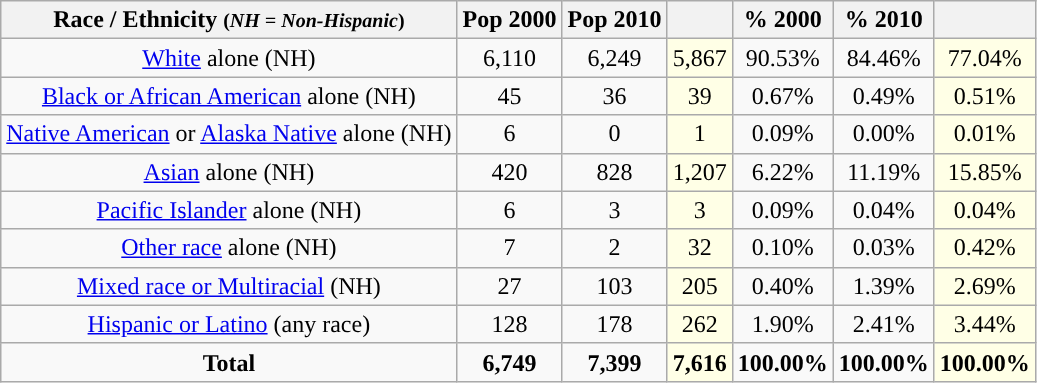<table class="wikitable" style="text-align:center;">
<tr>
<th>Race / Ethnicity <small>(<em>NH = Non-Hispanic</em>)</small></th>
<th>Pop 2000</th>
<th>Pop 2010</th>
<th></th>
<th>% 2000</th>
<th>% 2010</th>
<th></th>
</tr>
<tr>
<td><a href='#'>White</a> alone (NH)</td>
<td>6,110</td>
<td>6,249</td>
<td style='background: #ffffe6;'>5,867</td>
<td>90.53%</td>
<td>84.46%</td>
<td style='background: #ffffe6;'>77.04%</td>
</tr>
<tr>
<td><a href='#'>Black or African American</a> alone (NH)</td>
<td>45</td>
<td>36</td>
<td style='background: #ffffe6;'>39</td>
<td>0.67%</td>
<td>0.49%</td>
<td style='background: #ffffe6;'>0.51%</td>
</tr>
<tr>
<td><a href='#'>Native American</a> or <a href='#'>Alaska Native</a> alone (NH)</td>
<td>6</td>
<td>0</td>
<td style='background: #ffffe6;'>1</td>
<td>0.09%</td>
<td>0.00%</td>
<td style='background: #ffffe6;'>0.01%</td>
</tr>
<tr>
<td><a href='#'>Asian</a> alone (NH)</td>
<td>420</td>
<td>828</td>
<td style='background: #ffffe6;'>1,207</td>
<td>6.22%</td>
<td>11.19%</td>
<td style='background: #ffffe6;'>15.85%</td>
</tr>
<tr>
<td><a href='#'>Pacific Islander</a> alone (NH)</td>
<td>6</td>
<td>3</td>
<td style='background: #ffffe6;'>3</td>
<td>0.09%</td>
<td>0.04%</td>
<td style='background: #ffffe6;'>0.04%</td>
</tr>
<tr>
<td><a href='#'>Other race</a> alone (NH)</td>
<td>7</td>
<td>2</td>
<td style='background: #ffffe6;'>32</td>
<td>0.10%</td>
<td>0.03%</td>
<td style='background: #ffffe6;'>0.42%</td>
</tr>
<tr>
<td><a href='#'>Mixed race or Multiracial</a> (NH)</td>
<td>27</td>
<td>103</td>
<td style='background: #ffffe6;'>205</td>
<td>0.40%</td>
<td>1.39%</td>
<td style='background: #ffffe6;'>2.69%</td>
</tr>
<tr>
<td><a href='#'>Hispanic or Latino</a> (any race)</td>
<td>128</td>
<td>178</td>
<td style='background: #ffffe6;'>262</td>
<td>1.90%</td>
<td>2.41%</td>
<td style='background: #ffffe6;'>3.44%</td>
</tr>
<tr>
<td><strong>Total</strong></td>
<td><strong>6,749</strong></td>
<td><strong>7,399</strong></td>
<td style='background: #ffffe6;'><strong>7,616</strong></td>
<td><strong>100.00%</strong></td>
<td><strong>100.00%</strong></td>
<td style='background: #ffffe6;'><strong>100.00%</strong></td>
</tr>
</table>
